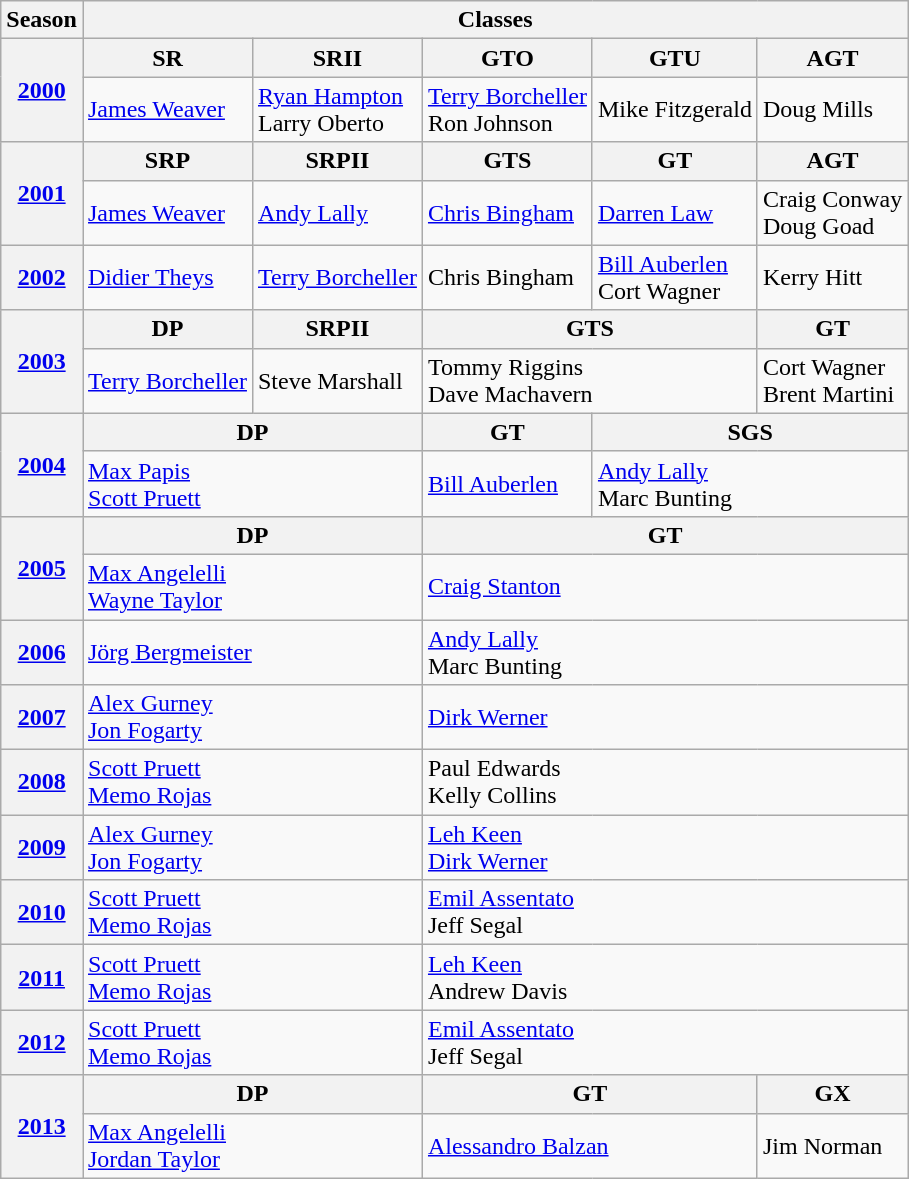<table class="wikitable">
<tr>
<th>Season</th>
<th colspan=5>Classes</th>
</tr>
<tr>
<th rowspan=2><a href='#'>2000</a></th>
<th>SR</th>
<th>SRII</th>
<th>GTO</th>
<th>GTU</th>
<th>AGT</th>
</tr>
<tr>
<td> <a href='#'>James Weaver</a></td>
<td> <a href='#'>Ryan Hampton</a><br> Larry Oberto</td>
<td> <a href='#'>Terry Borcheller</a><br> Ron Johnson</td>
<td> Mike Fitzgerald</td>
<td> Doug Mills</td>
</tr>
<tr>
<th rowspan=2><a href='#'>2001</a></th>
<th>SRP</th>
<th>SRPII</th>
<th>GTS</th>
<th>GT</th>
<th>AGT</th>
</tr>
<tr>
<td> <a href='#'>James Weaver</a></td>
<td> <a href='#'>Andy Lally</a></td>
<td> <a href='#'>Chris Bingham</a></td>
<td> <a href='#'>Darren Law</a></td>
<td> Craig Conway <br> Doug Goad</td>
</tr>
<tr>
<th><a href='#'>2002</a></th>
<td> <a href='#'>Didier Theys</a></td>
<td> <a href='#'>Terry Borcheller</a></td>
<td> Chris Bingham</td>
<td> <a href='#'>Bill Auberlen</a><br> Cort Wagner</td>
<td> Kerry Hitt</td>
</tr>
<tr>
<th rowspan=2><a href='#'>2003</a></th>
<th>DP</th>
<th>SRPII</th>
<th colspan=2>GTS</th>
<th>GT</th>
</tr>
<tr>
<td> <a href='#'>Terry Borcheller</a></td>
<td> Steve Marshall</td>
<td colspan=2> Tommy Riggins<br> Dave Machavern</td>
<td> Cort Wagner<br> Brent Martini</td>
</tr>
<tr>
<th rowspan=2><a href='#'>2004</a></th>
<th colspan=2>DP</th>
<th>GT</th>
<th colspan=2>SGS</th>
</tr>
<tr>
<td colspan=2> <a href='#'>Max Papis</a><br> <a href='#'>Scott Pruett</a></td>
<td> <a href='#'>Bill Auberlen</a></td>
<td colspan=2> <a href='#'>Andy Lally</a><br> Marc Bunting</td>
</tr>
<tr>
<th rowspan=2><a href='#'>2005</a></th>
<th colspan=2>DP</th>
<th colspan=3>GT</th>
</tr>
<tr>
<td colspan=2> <a href='#'>Max Angelelli</a><br> <a href='#'>Wayne Taylor</a></td>
<td colspan=3> <a href='#'>Craig Stanton</a></td>
</tr>
<tr>
<th><a href='#'>2006</a></th>
<td colspan=2> <a href='#'>Jörg Bergmeister</a></td>
<td colspan=3> <a href='#'>Andy Lally</a><br> Marc Bunting</td>
</tr>
<tr>
<th><a href='#'>2007</a></th>
<td colspan=2> <a href='#'>Alex Gurney</a><br> <a href='#'>Jon Fogarty</a></td>
<td colspan=3> <a href='#'>Dirk Werner</a></td>
</tr>
<tr>
<th><a href='#'>2008</a></th>
<td colspan=2> <a href='#'>Scott Pruett</a><br> <a href='#'>Memo Rojas</a></td>
<td colspan=3> Paul Edwards<br> Kelly Collins</td>
</tr>
<tr>
<th><a href='#'>2009</a></th>
<td colspan=2> <a href='#'>Alex Gurney</a><br> <a href='#'>Jon Fogarty</a></td>
<td colspan=3> <a href='#'>Leh Keen</a><br> <a href='#'>Dirk Werner</a></td>
</tr>
<tr>
<th><a href='#'>2010</a></th>
<td colspan=2> <a href='#'>Scott Pruett</a><br> <a href='#'>Memo Rojas</a></td>
<td colspan=3> <a href='#'>Emil Assentato</a><br> Jeff Segal</td>
</tr>
<tr>
<th><a href='#'>2011</a></th>
<td colspan=2> <a href='#'>Scott Pruett</a><br> <a href='#'>Memo Rojas</a></td>
<td colspan=3> <a href='#'>Leh Keen</a><br> Andrew Davis</td>
</tr>
<tr>
<th><a href='#'>2012</a></th>
<td colspan=2> <a href='#'>Scott Pruett</a><br> <a href='#'>Memo Rojas</a></td>
<td colspan=3> <a href='#'>Emil Assentato</a><br> Jeff Segal</td>
</tr>
<tr>
<th rowspan=2><a href='#'>2013</a></th>
<th colspan=2>DP</th>
<th colspan=2>GT</th>
<th>GX</th>
</tr>
<tr>
<td colspan=2> <a href='#'>Max Angelelli</a><br> <a href='#'>Jordan Taylor</a></td>
<td colspan=2> <a href='#'>Alessandro Balzan</a></td>
<td> Jim Norman</td>
</tr>
</table>
